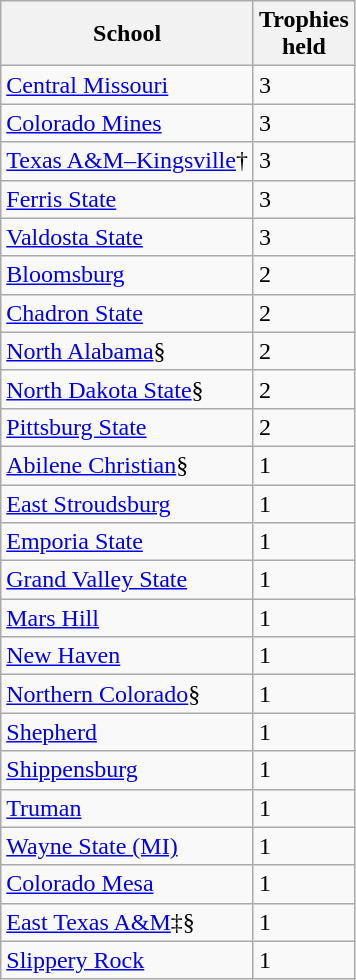<table class="wikitable sortable">
<tr>
<th>School</th>
<th>Trophies<br>held</th>
</tr>
<tr>
<td><a href='#'>Central Missouri</a></td>
<td>3</td>
</tr>
<tr>
<td><a href='#'>Colorado Mines</a></td>
<td>3</td>
</tr>
<tr>
<td><a href='#'>Texas A&M–Kingsville</a>†</td>
<td>3</td>
</tr>
<tr>
<td><a href='#'>Ferris State</a></td>
<td>3</td>
</tr>
<tr>
<td><a href='#'>Valdosta State</a></td>
<td>3</td>
</tr>
<tr>
<td><a href='#'>Bloomsburg</a></td>
<td>2</td>
</tr>
<tr>
<td><a href='#'>Chadron State</a></td>
<td>2</td>
</tr>
<tr>
<td><a href='#'>North Alabama</a>§</td>
<td>2</td>
</tr>
<tr>
<td><a href='#'>North Dakota State</a>§</td>
<td>2</td>
</tr>
<tr>
<td><a href='#'>Pittsburg State</a></td>
<td>2</td>
</tr>
<tr>
<td><a href='#'>Abilene Christian</a>§</td>
<td>1</td>
</tr>
<tr>
<td><a href='#'>East Stroudsburg</a></td>
<td>1</td>
</tr>
<tr>
<td><a href='#'>Emporia State</a></td>
<td>1</td>
</tr>
<tr>
<td><a href='#'>Grand Valley State</a></td>
<td>1</td>
</tr>
<tr>
<td><a href='#'>Mars Hill</a></td>
<td>1</td>
</tr>
<tr>
<td><a href='#'>New Haven</a></td>
<td>1</td>
</tr>
<tr>
<td><a href='#'>Northern Colorado</a>§</td>
<td>1</td>
</tr>
<tr>
<td><a href='#'>Shepherd</a></td>
<td>1</td>
</tr>
<tr>
<td><a href='#'>Shippensburg</a></td>
<td>1</td>
</tr>
<tr>
<td><a href='#'>Truman</a></td>
<td>1</td>
</tr>
<tr>
<td><a href='#'>Wayne State (MI)</a></td>
<td>1</td>
</tr>
<tr>
<td><a href='#'>Colorado Mesa</a></td>
<td>1</td>
</tr>
<tr>
<td><a href='#'>East Texas A&M</a>‡§</td>
<td>1</td>
</tr>
<tr>
<td><a href='#'>Slippery Rock</a></td>
<td>1</td>
</tr>
</table>
